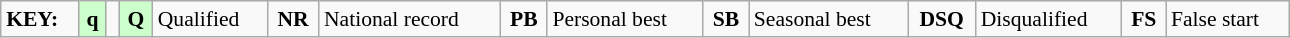<table class="wikitable" style="margin:0.5em auto; font-size:90%;position:relative;" width=68%>
<tr>
<td><strong>KEY:</strong></td>
<td bgcolor=ccffcc align=center><strong>q</strong></td>
<td></td>
<td bgcolor=ccffcc align=center><strong>Q</strong></td>
<td>Qualified</td>
<td align=center><strong>NR</strong></td>
<td>National record</td>
<td align=center><strong>PB</strong></td>
<td>Personal best</td>
<td align=center><strong>SB</strong></td>
<td>Seasonal best</td>
<td align=center><strong>DSQ</strong></td>
<td>Disqualified</td>
<td align=center><strong>FS</strong></td>
<td>False start</td>
</tr>
</table>
